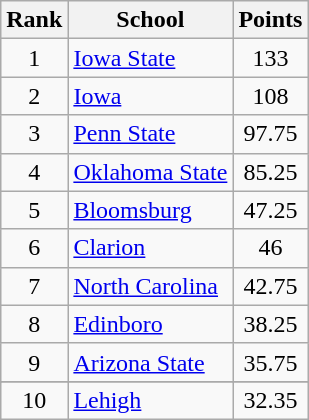<table class="wikitable" style="text-align:center">
<tr>
<th>Rank</th>
<th>School</th>
<th>Points</th>
</tr>
<tr>
<td>1</td>
<td align=left><a href='#'>Iowa State</a></td>
<td>133</td>
</tr>
<tr>
<td>2</td>
<td align=left><a href='#'>Iowa</a></td>
<td>108</td>
</tr>
<tr>
<td>3</td>
<td align=left><a href='#'>Penn State</a></td>
<td>97.75</td>
</tr>
<tr>
<td>4</td>
<td align=left><a href='#'>Oklahoma State</a></td>
<td>85.25</td>
</tr>
<tr>
<td>5</td>
<td align=left><a href='#'>Bloomsburg</a></td>
<td>47.25</td>
</tr>
<tr>
<td>6</td>
<td align=left><a href='#'>Clarion</a></td>
<td>46</td>
</tr>
<tr>
<td>7</td>
<td align=left><a href='#'>North Carolina</a></td>
<td>42.75</td>
</tr>
<tr>
<td>8</td>
<td align=left><a href='#'>Edinboro</a></td>
<td>38.25</td>
</tr>
<tr>
<td>9</td>
<td align=left><a href='#'>Arizona State</a></td>
<td>35.75</td>
</tr>
<tr>
</tr>
<tr>
<td>10</td>
<td align=left><a href='#'>Lehigh</a></td>
<td>32.35</td>
</tr>
</table>
